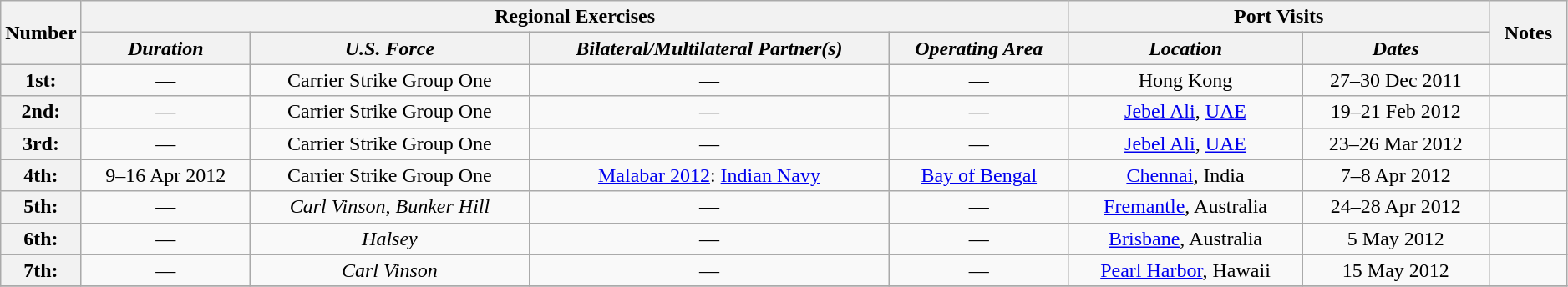<table class="wikitable" style="text-align:center" width=99%>
<tr>
<th rowspan="2" width="5%">Number</th>
<th colspan="4" align="center">Regional Exercises</th>
<th colspan="2" align="center">Port Visits</th>
<th rowspan="2" width="5%">Notes</th>
</tr>
<tr>
<th align="center"><em>Duration</em></th>
<th align="center"><em>U.S. Force</em></th>
<th align="center"><em>Bilateral/Multilateral Partner(s)</em></th>
<th align="center"><em>Operating Area</em></th>
<th align="center"><em>Location</em></th>
<th align="center"><em>Dates</em></th>
</tr>
<tr>
<th>1st:</th>
<td>—</td>
<td>Carrier Strike Group One</td>
<td>—</td>
<td>—</td>
<td>Hong Kong</td>
<td>27–30 Dec 2011</td>
<td></td>
</tr>
<tr>
<th>2nd:</th>
<td>—</td>
<td>Carrier Strike Group One</td>
<td>—</td>
<td>—</td>
<td><a href='#'>Jebel Ali</a>, <a href='#'>UAE</a></td>
<td>19–21 Feb 2012</td>
<td></td>
</tr>
<tr>
<th>3rd:</th>
<td>—</td>
<td>Carrier Strike Group One</td>
<td>—</td>
<td>—</td>
<td><a href='#'>Jebel Ali</a>, <a href='#'>UAE</a></td>
<td>23–26 Mar 2012</td>
<td></td>
</tr>
<tr>
<th>4th:</th>
<td>9–16 Apr 2012</td>
<td>Carrier Strike Group One</td>
<td><a href='#'>Malabar 2012</a>:  <a href='#'>Indian Navy</a></td>
<td><a href='#'>Bay of Bengal</a></td>
<td><a href='#'>Chennai</a>, India</td>
<td>7–8 Apr 2012</td>
<td></td>
</tr>
<tr>
<th>5th:</th>
<td>—</td>
<td><em>Carl Vinson</em>, <em>Bunker Hill</em></td>
<td>—</td>
<td>—</td>
<td><a href='#'>Fremantle</a>, Australia</td>
<td>24–28 Apr 2012</td>
<td></td>
</tr>
<tr>
<th>6th:</th>
<td>—</td>
<td><em>Halsey</em></td>
<td>—</td>
<td>—</td>
<td><a href='#'>Brisbane</a>, Australia</td>
<td>5 May 2012</td>
<td></td>
</tr>
<tr>
<th>7th:</th>
<td>—</td>
<td><em>Carl Vinson</em></td>
<td>—</td>
<td>—</td>
<td><a href='#'>Pearl Harbor</a>, Hawaii</td>
<td>15 May 2012</td>
<td></td>
</tr>
<tr>
</tr>
</table>
